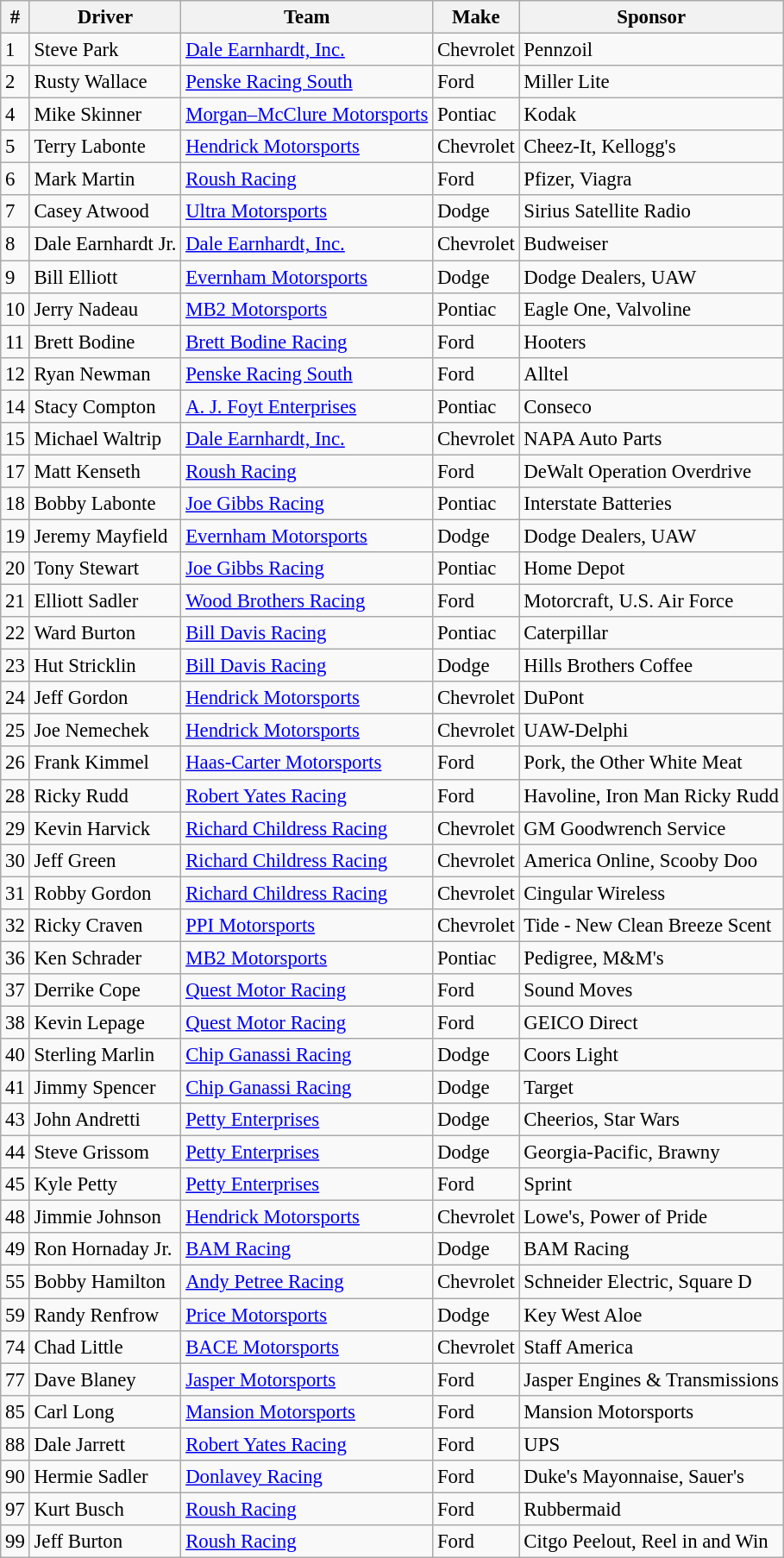<table class="wikitable sortable" style="font-size:95%">
<tr>
<th>#</th>
<th>Driver</th>
<th>Team</th>
<th>Make</th>
<th>Sponsor</th>
</tr>
<tr>
<td>1</td>
<td>Steve Park</td>
<td><a href='#'>Dale Earnhardt, Inc.</a></td>
<td>Chevrolet</td>
<td>Pennzoil</td>
</tr>
<tr>
<td>2</td>
<td>Rusty Wallace</td>
<td><a href='#'>Penske Racing South</a></td>
<td>Ford</td>
<td>Miller Lite</td>
</tr>
<tr>
<td>4</td>
<td>Mike Skinner</td>
<td><a href='#'>Morgan–McClure Motorsports</a></td>
<td>Pontiac</td>
<td>Kodak</td>
</tr>
<tr>
<td>5</td>
<td>Terry Labonte</td>
<td><a href='#'>Hendrick Motorsports</a></td>
<td>Chevrolet</td>
<td>Cheez-It, Kellogg's</td>
</tr>
<tr>
<td>6</td>
<td>Mark Martin</td>
<td><a href='#'>Roush Racing</a></td>
<td>Ford</td>
<td>Pfizer, Viagra</td>
</tr>
<tr>
<td>7</td>
<td>Casey Atwood</td>
<td><a href='#'>Ultra Motorsports</a></td>
<td>Dodge</td>
<td>Sirius Satellite Radio</td>
</tr>
<tr>
<td>8</td>
<td>Dale Earnhardt Jr.</td>
<td><a href='#'>Dale Earnhardt, Inc.</a></td>
<td>Chevrolet</td>
<td>Budweiser</td>
</tr>
<tr>
<td>9</td>
<td>Bill Elliott</td>
<td><a href='#'>Evernham Motorsports</a></td>
<td>Dodge</td>
<td>Dodge Dealers, UAW</td>
</tr>
<tr>
<td>10</td>
<td>Jerry Nadeau</td>
<td><a href='#'>MB2 Motorsports</a></td>
<td>Pontiac</td>
<td>Eagle One, Valvoline</td>
</tr>
<tr>
<td>11</td>
<td>Brett Bodine</td>
<td><a href='#'>Brett Bodine Racing</a></td>
<td>Ford</td>
<td>Hooters</td>
</tr>
<tr>
<td>12</td>
<td>Ryan Newman</td>
<td><a href='#'>Penske Racing South</a></td>
<td>Ford</td>
<td>Alltel</td>
</tr>
<tr>
<td>14</td>
<td>Stacy Compton</td>
<td><a href='#'>A. J. Foyt Enterprises</a></td>
<td>Pontiac</td>
<td>Conseco</td>
</tr>
<tr>
<td>15</td>
<td>Michael Waltrip</td>
<td><a href='#'>Dale Earnhardt, Inc.</a></td>
<td>Chevrolet</td>
<td>NAPA Auto Parts</td>
</tr>
<tr>
<td>17</td>
<td>Matt Kenseth</td>
<td><a href='#'>Roush Racing</a></td>
<td>Ford</td>
<td>DeWalt Operation Overdrive</td>
</tr>
<tr>
<td>18</td>
<td>Bobby Labonte</td>
<td><a href='#'>Joe Gibbs Racing</a></td>
<td>Pontiac</td>
<td>Interstate Batteries</td>
</tr>
<tr>
<td>19</td>
<td>Jeremy Mayfield</td>
<td><a href='#'>Evernham Motorsports</a></td>
<td>Dodge</td>
<td>Dodge Dealers, UAW</td>
</tr>
<tr>
<td>20</td>
<td>Tony Stewart</td>
<td><a href='#'>Joe Gibbs Racing</a></td>
<td>Pontiac</td>
<td>Home Depot</td>
</tr>
<tr>
<td>21</td>
<td>Elliott Sadler</td>
<td><a href='#'>Wood Brothers Racing</a></td>
<td>Ford</td>
<td>Motorcraft, U.S. Air Force</td>
</tr>
<tr>
<td>22</td>
<td>Ward Burton</td>
<td><a href='#'>Bill Davis Racing</a></td>
<td>Pontiac</td>
<td>Caterpillar</td>
</tr>
<tr>
<td>23</td>
<td>Hut Stricklin</td>
<td><a href='#'>Bill Davis Racing</a></td>
<td>Dodge</td>
<td>Hills Brothers Coffee</td>
</tr>
<tr>
<td>24</td>
<td>Jeff Gordon</td>
<td><a href='#'>Hendrick Motorsports</a></td>
<td>Chevrolet</td>
<td>DuPont</td>
</tr>
<tr>
<td>25</td>
<td>Joe Nemechek</td>
<td><a href='#'>Hendrick Motorsports</a></td>
<td>Chevrolet</td>
<td>UAW-Delphi</td>
</tr>
<tr>
<td>26</td>
<td>Frank Kimmel</td>
<td><a href='#'>Haas-Carter Motorsports</a></td>
<td>Ford</td>
<td>Pork, the Other White Meat</td>
</tr>
<tr>
<td>28</td>
<td>Ricky Rudd</td>
<td><a href='#'>Robert Yates Racing</a></td>
<td>Ford</td>
<td>Havoline, Iron Man Ricky Rudd</td>
</tr>
<tr>
<td>29</td>
<td>Kevin Harvick</td>
<td><a href='#'>Richard Childress Racing</a></td>
<td>Chevrolet</td>
<td>GM Goodwrench Service</td>
</tr>
<tr>
<td>30</td>
<td>Jeff Green</td>
<td><a href='#'>Richard Childress Racing</a></td>
<td>Chevrolet</td>
<td>America Online, Scooby Doo</td>
</tr>
<tr>
<td>31</td>
<td>Robby Gordon</td>
<td><a href='#'>Richard Childress Racing</a></td>
<td>Chevrolet</td>
<td>Cingular Wireless</td>
</tr>
<tr>
<td>32</td>
<td>Ricky Craven</td>
<td><a href='#'>PPI Motorsports</a></td>
<td>Chevrolet</td>
<td>Tide - New Clean Breeze Scent</td>
</tr>
<tr>
<td>36</td>
<td>Ken Schrader</td>
<td><a href='#'>MB2 Motorsports</a></td>
<td>Pontiac</td>
<td>Pedigree, M&M's</td>
</tr>
<tr>
<td>37</td>
<td>Derrike Cope</td>
<td><a href='#'>Quest Motor Racing</a></td>
<td>Ford</td>
<td>Sound Moves</td>
</tr>
<tr>
<td>38</td>
<td>Kevin Lepage</td>
<td><a href='#'>Quest Motor Racing</a></td>
<td>Ford</td>
<td>GEICO Direct</td>
</tr>
<tr>
<td>40</td>
<td>Sterling Marlin</td>
<td><a href='#'>Chip Ganassi Racing</a></td>
<td>Dodge</td>
<td>Coors Light</td>
</tr>
<tr>
<td>41</td>
<td>Jimmy Spencer</td>
<td><a href='#'>Chip Ganassi Racing</a></td>
<td>Dodge</td>
<td>Target</td>
</tr>
<tr>
<td>43</td>
<td>John Andretti</td>
<td><a href='#'>Petty Enterprises</a></td>
<td>Dodge</td>
<td>Cheerios, Star Wars</td>
</tr>
<tr>
<td>44</td>
<td>Steve Grissom</td>
<td><a href='#'>Petty Enterprises</a></td>
<td>Dodge</td>
<td>Georgia-Pacific, Brawny</td>
</tr>
<tr>
<td>45</td>
<td>Kyle Petty</td>
<td><a href='#'>Petty Enterprises</a></td>
<td>Ford</td>
<td>Sprint</td>
</tr>
<tr>
<td>48</td>
<td>Jimmie Johnson</td>
<td><a href='#'>Hendrick Motorsports</a></td>
<td>Chevrolet</td>
<td>Lowe's, Power of Pride</td>
</tr>
<tr>
<td>49</td>
<td>Ron Hornaday Jr.</td>
<td><a href='#'>BAM Racing</a></td>
<td>Dodge</td>
<td>BAM Racing</td>
</tr>
<tr>
<td>55</td>
<td>Bobby Hamilton</td>
<td><a href='#'>Andy Petree Racing</a></td>
<td>Chevrolet</td>
<td>Schneider Electric, Square D</td>
</tr>
<tr>
<td>59</td>
<td>Randy Renfrow</td>
<td><a href='#'>Price Motorsports</a></td>
<td>Dodge</td>
<td>Key West Aloe</td>
</tr>
<tr>
<td>74</td>
<td>Chad Little</td>
<td><a href='#'>BACE Motorsports</a></td>
<td>Chevrolet</td>
<td>Staff America</td>
</tr>
<tr>
<td>77</td>
<td>Dave Blaney</td>
<td><a href='#'>Jasper Motorsports</a></td>
<td>Ford</td>
<td>Jasper Engines & Transmissions</td>
</tr>
<tr>
<td>85</td>
<td>Carl Long</td>
<td><a href='#'>Mansion Motorsports</a></td>
<td>Ford</td>
<td>Mansion Motorsports</td>
</tr>
<tr>
<td>88</td>
<td>Dale Jarrett</td>
<td><a href='#'>Robert Yates Racing</a></td>
<td>Ford</td>
<td>UPS</td>
</tr>
<tr>
<td>90</td>
<td>Hermie Sadler</td>
<td><a href='#'>Donlavey Racing</a></td>
<td>Ford</td>
<td>Duke's Mayonnaise, Sauer's</td>
</tr>
<tr>
<td>97</td>
<td>Kurt Busch</td>
<td><a href='#'>Roush Racing</a></td>
<td>Ford</td>
<td>Rubbermaid</td>
</tr>
<tr>
<td>99</td>
<td>Jeff Burton</td>
<td><a href='#'>Roush Racing</a></td>
<td>Ford</td>
<td>Citgo Peelout, Reel in and Win</td>
</tr>
</table>
